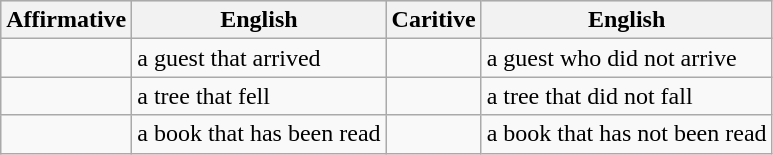<table class="wikitable">
<tr style="background:#dfdfdf;" |>
<th>Affirmative</th>
<th>English</th>
<th>Caritive</th>
<th>English</th>
</tr>
<tr>
<td></td>
<td>a guest that arrived</td>
<td></td>
<td>a guest who did not arrive</td>
</tr>
<tr>
<td></td>
<td>a tree that fell</td>
<td></td>
<td>a tree that did not fall</td>
</tr>
<tr>
<td></td>
<td>a book that has been read</td>
<td></td>
<td>a book that has not been read</td>
</tr>
</table>
